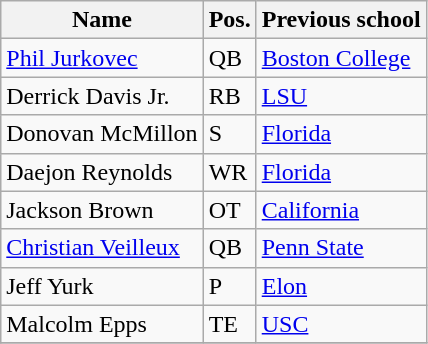<table class="wikitable sortable">
<tr>
<th>Name</th>
<th>Pos.</th>
<th class="unsortable">Previous school</th>
</tr>
<tr>
<td><a href='#'>Phil Jurkovec</a></td>
<td>QB</td>
<td><a href='#'>Boston College</a></td>
</tr>
<tr>
<td>Derrick Davis Jr.</td>
<td>RB</td>
<td><a href='#'>LSU</a></td>
</tr>
<tr>
<td>Donovan McMillon</td>
<td>S</td>
<td><a href='#'>Florida</a></td>
</tr>
<tr>
<td>Daejon Reynolds</td>
<td>WR</td>
<td><a href='#'>Florida</a></td>
</tr>
<tr>
<td>Jackson Brown</td>
<td>OT</td>
<td><a href='#'>California</a></td>
</tr>
<tr>
<td><a href='#'>Christian Veilleux</a></td>
<td>QB</td>
<td><a href='#'>Penn State</a></td>
</tr>
<tr>
<td>Jeff Yurk</td>
<td>P</td>
<td><a href='#'>Elon</a></td>
</tr>
<tr>
<td>Malcolm Epps</td>
<td>TE</td>
<td><a href='#'>USC</a></td>
</tr>
<tr>
</tr>
</table>
